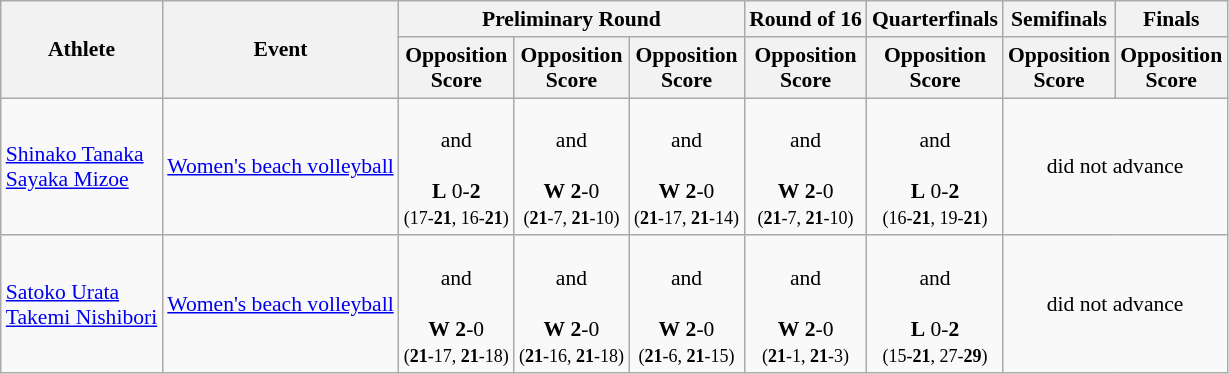<table class="wikitable" border="1" style="font-size:90%">
<tr>
<th rowspan=2>Athlete</th>
<th rowspan=2>Event</th>
<th colspan=3>Preliminary Round</th>
<th>Round of 16</th>
<th>Quarterfinals</th>
<th>Semifinals</th>
<th>Finals</th>
</tr>
<tr>
<th>Opposition<br>Score</th>
<th>Opposition<br>Score</th>
<th>Opposition<br>Score</th>
<th>Opposition<br>Score</th>
<th>Opposition<br>Score</th>
<th>Opposition<br>Score</th>
<th>Opposition<br>Score</th>
</tr>
<tr>
<td><a href='#'>Shinako Tanaka</a> <br> <a href='#'>Sayaka Mizoe</a></td>
<td><a href='#'>Women's beach volleyball</a></td>
<td align=center><br>and<br><br><strong>L</strong> 0-<strong>2</strong><br><small>(17-<strong>21</strong>, 16-<strong>21</strong>)</small></td>
<td align=center><br>and<br><br><strong>W</strong> <strong>2</strong>-0<br><small>(<strong>21</strong>-7, <strong>21</strong>-10)</small></td>
<td align=center><br>and<br><br><strong>W</strong> <strong>2</strong>-0<br><small>(<strong>21</strong>-17, <strong>21</strong>-14)</small></td>
<td align=center><br>and<br><br><strong>W</strong> <strong>2</strong>-0<br><small>(<strong>21</strong>-7, <strong>21</strong>-10)</small></td>
<td align=center><br>and<br><br><strong>L</strong> 0-<strong>2</strong><br><small>(16-<strong>21</strong>, 19-<strong>21</strong>)</small></td>
<td align=center colspan="7">did not advance</td>
</tr>
<tr>
<td><a href='#'>Satoko Urata</a> <br> <a href='#'>Takemi Nishibori</a></td>
<td><a href='#'>Women's beach volleyball</a></td>
<td align=center><br>and<br><br><strong>W</strong> <strong>2</strong>-0<br><small>(<strong>21</strong>-17, <strong>21</strong>-18)</small></td>
<td align=center><br>and<br><br><strong>W</strong> <strong>2</strong>-0<br><small>(<strong>21</strong>-16, <strong>21</strong>-18)</small></td>
<td align=center><br>and<br><br><strong>W</strong> <strong>2</strong>-0<br><small>(<strong>21</strong>-6, <strong>21</strong>-15)</small></td>
<td align=center><br>and<br><br><strong>W</strong> <strong>2</strong>-0<br><small>(<strong>21</strong>-1, <strong>21</strong>-3)</small></td>
<td align=center><br>and<br><br><strong>L</strong> 0-<strong>2</strong><br><small>(15-<strong>21</strong>, 27-<strong>29</strong>)</small></td>
<td align=center colspan="7">did not advance</td>
</tr>
</table>
